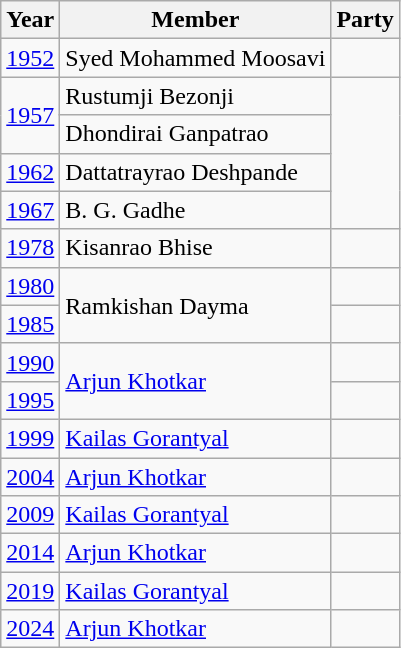<table class="wikitable">
<tr>
<th>Year</th>
<th>Member</th>
<th colspan="2">Party</th>
</tr>
<tr>
<td><a href='#'>1952</a></td>
<td>Syed Mohammed Moosavi</td>
<td></td>
</tr>
<tr>
<td ! rowspan=2><a href='#'>1957</a></td>
<td>Rustumji Bezonji</td>
</tr>
<tr>
<td>Dhondirai Ganpatrao</td>
</tr>
<tr>
<td><a href='#'>1962</a></td>
<td>Dattatrayrao Deshpande</td>
</tr>
<tr>
<td><a href='#'>1967</a></td>
<td>B. G. Gadhe</td>
</tr>
<tr>
<td><a href='#'>1978</a></td>
<td>Kisanrao Bhise</td>
<td></td>
</tr>
<tr>
<td><a href='#'>1980</a></td>
<td rowspan="2">Ramkishan Dayma</td>
</tr>
<tr>
<td><a href='#'>1985</a></td>
<td></td>
</tr>
<tr>
<td><a href='#'>1990</a></td>
<td ! rowspan=2><a href='#'>Arjun Khotkar</a></td>
<td></td>
</tr>
<tr>
<td><a href='#'>1995</a></td>
</tr>
<tr>
<td><a href='#'>1999</a></td>
<td><a href='#'>Kailas Gorantyal</a></td>
<td></td>
</tr>
<tr>
<td><a href='#'>2004</a></td>
<td><a href='#'>Arjun Khotkar</a></td>
<td></td>
</tr>
<tr>
<td><a href='#'>2009</a></td>
<td><a href='#'>Kailas Gorantyal</a></td>
<td></td>
</tr>
<tr>
<td><a href='#'>2014</a></td>
<td><a href='#'>Arjun Khotkar</a></td>
<td></td>
</tr>
<tr>
<td><a href='#'>2019</a></td>
<td><a href='#'>Kailas Gorantyal</a></td>
<td></td>
</tr>
<tr>
<td><a href='#'>2024</a></td>
<td><a href='#'>Arjun Khotkar</a></td>
<td></td>
</tr>
</table>
